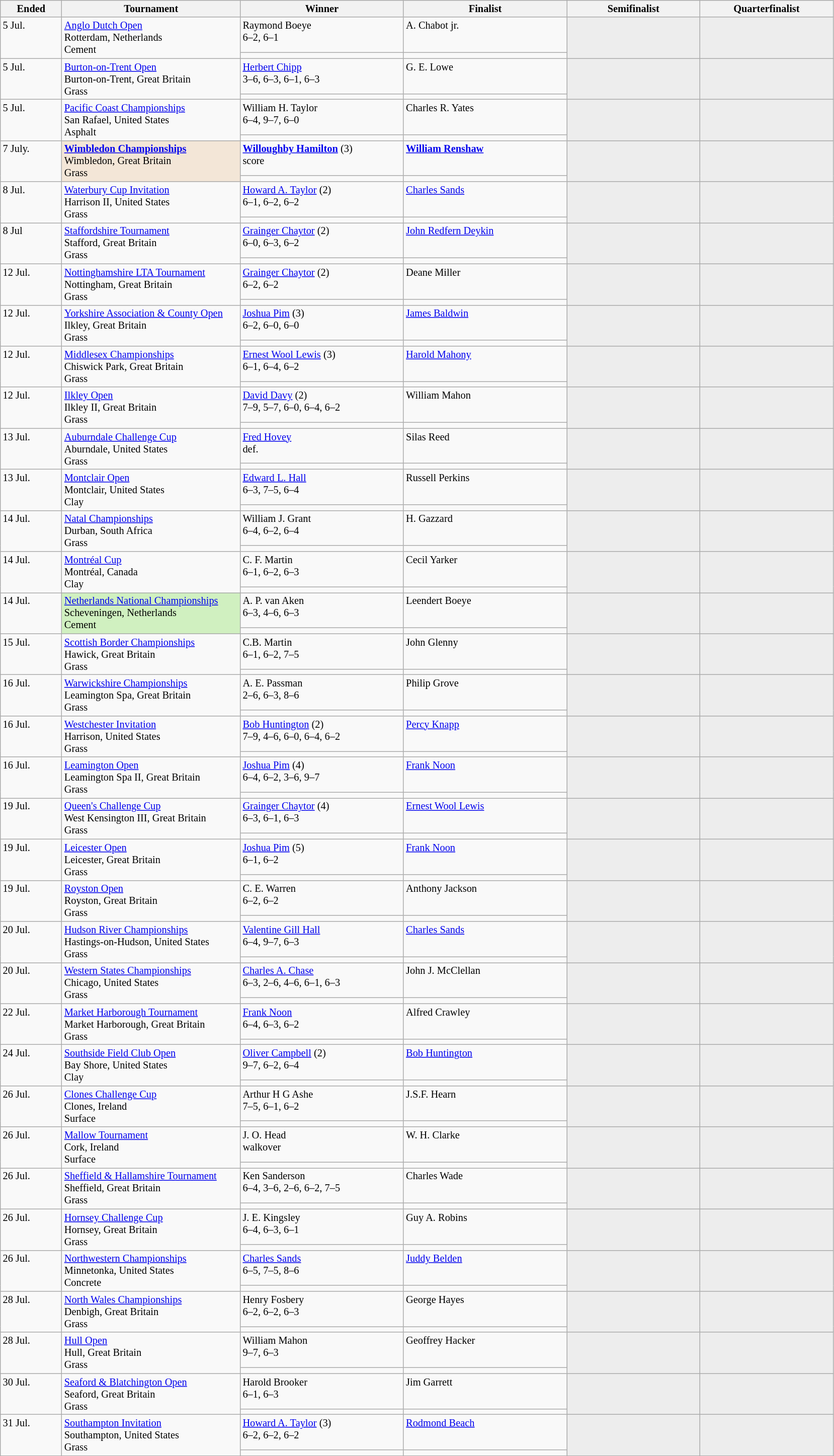<table class="wikitable" style="font-size:85%;">
<tr>
<th width="75">Ended</th>
<th width="230">Tournament</th>
<th width="210">Winner</th>
<th width="210">Finalist</th>
<th width="170">Semifinalist</th>
<th width="170">Quarterfinalist</th>
</tr>
<tr valign=top>
<td rowspan=2>5 Jul.</td>
<td rowspan=2><a href='#'>Anglo Dutch Open</a><br>Rotterdam, Netherlands<br>Cement</td>
<td> Raymond Boeye<br>6–2, 6–1</td>
<td> A. Chabot jr.</td>
<td style="background:#ededed;" rowspan=2></td>
<td style="background:#ededed;" rowspan=2></td>
</tr>
<tr valign=top>
<td></td>
<td></td>
</tr>
<tr valign=top>
<td rowspan=2>5 Jul.</td>
<td rowspan=2><a href='#'>Burton-on-Trent Open</a> <br>Burton-on-Trent, Great Britain<br>Grass</td>
<td> <a href='#'>Herbert Chipp</a> <br>3–6, 6–3, 6–1, 6–3</td>
<td> G. E. Lowe</td>
<td style="background:#ededed;" rowspan=2></td>
<td style="background:#ededed;" rowspan=2></td>
</tr>
<tr valign=top>
<td></td>
<td></td>
</tr>
<tr valign=top>
<td rowspan=2>5 Jul.</td>
<td rowspan="2"><a href='#'>Pacific Coast Championships</a><br>San Rafael, United States<br>Asphalt</td>
<td> William H. Taylor<br>6–4, 9–7, 6–0</td>
<td>  Charles R. Yates</td>
<td style="background:#ededed;" rowspan=2></td>
<td style="background:#ededed;" rowspan=2></td>
</tr>
<tr valign=top>
<td></td>
<td></td>
</tr>
<tr valign=top>
<td rowspan=2>7 July.</td>
<td style="background:#f3e6d7;" rowspan=2><strong><a href='#'>Wimbledon Championships</a></strong><br>Wimbledon, Great Britain<br>Grass</td>
<td><strong><a href='#'>Willoughby Hamilton</a></strong> (3)<br>score</td>
<td>  <strong><a href='#'>William Renshaw</a></strong></td>
<td style="background:#ededed;" rowspan=2></td>
<td style="background:#ededed;" rowspan=2></td>
</tr>
<tr valign=top>
<td></td>
<td></td>
</tr>
<tr valign=top>
<td rowspan=2>8 Jul.</td>
<td rowspan="2"><a href='#'>Waterbury Cup Invitation</a><br>Harrison II, United States<br>Grass</td>
<td> <a href='#'>Howard A. Taylor</a> (2)<br>6–1, 6–2, 6–2</td>
<td> <a href='#'>Charles Sands</a></td>
<td style="background:#ededed;" rowspan=2></td>
<td style="background:#ededed;" rowspan=2></td>
</tr>
<tr valign=top>
<td></td>
<td></td>
</tr>
<tr valign=top>
<td rowspan=2>8 Jul</td>
<td rowspan=2><a href='#'>Staffordshire Tournament</a><br>Stafford, Great Britain<br>Grass</td>
<td> <a href='#'>Grainger Chaytor</a> (2)<br>6–0, 6–3, 6–2</td>
<td>  <a href='#'>John Redfern Deykin</a></td>
<td style="background:#ededed;" rowspan=2></td>
<td style="background:#ededed;" rowspan=2></td>
</tr>
<tr valign=top>
<td></td>
<td></td>
</tr>
<tr valign=top>
<td rowspan=2>12 Jul.</td>
<td rowspan=2><a href='#'>Nottinghamshire LTA Tournament</a><br>Nottingham, Great Britain<br>Grass</td>
<td><a href='#'>Grainger Chaytor</a> (2)<br>6–2, 6–2</td>
<td>   Deane Miller</td>
<td style="background:#ededed;" rowspan=2></td>
<td style="background:#ededed;" rowspan=2></td>
</tr>
<tr valign=top>
<td></td>
<td></td>
</tr>
<tr valign=top>
<td rowspan=2>12 Jul.</td>
<td rowspan=2><a href='#'>Yorkshire Association & County Open</a><br>Ilkley, Great Britain<br>Grass</td>
<td>  <a href='#'>Joshua Pim</a> (3)<br>6–2, 6–0, 6–0</td>
<td> <a href='#'>James Baldwin</a></td>
<td style="background:#ededed;" rowspan=2></td>
<td style="background:#ededed;" rowspan=2></td>
</tr>
<tr valign=top>
<td></td>
<td></td>
</tr>
<tr valign=top>
<td rowspan=2>12 Jul.</td>
<td rowspan=2><a href='#'>Middlesex Championships</a><br>Chiswick Park, Great Britain<br>Grass</td>
<td> <a href='#'>Ernest Wool Lewis</a> (3)<br>6–1, 6–4, 6–2</td>
<td>   <a href='#'>Harold Mahony</a></td>
<td style="background:#ededed;" rowspan=2></td>
<td style="background:#ededed;" rowspan=2></td>
</tr>
<tr valign=top>
<td></td>
<td></td>
</tr>
<tr valign=top>
<td rowspan=2>12 Jul.</td>
<td rowspan=2><a href='#'>Ilkley Open</a> <br>Ilkley II, Great Britain<br>Grass</td>
<td> <a href='#'>David Davy</a> (2)<br>7–9, 5–7, 6–0, 6–4, 6–2</td>
<td> William Mahon</td>
<td style="background:#ededed;" rowspan=2></td>
<td style="background:#ededed;" rowspan=2></td>
</tr>
<tr valign=top>
<td></td>
<td></td>
</tr>
<tr valign=top>
<td rowspan=2>13 Jul.</td>
<td rowspan=2><a href='#'>Auburndale Challenge Cup</a> <br>Aburndale, United States<br>Grass</td>
<td> <a href='#'>Fred Hovey</a><br>def.</td>
<td> Silas Reed</td>
<td style="background:#ededed;" rowspan=2></td>
<td style="background:#ededed;" rowspan=2></td>
</tr>
<tr valign=top>
<td></td>
<td></td>
</tr>
<tr valign=top>
<td rowspan=2>13 Jul.</td>
<td rowspan="2"><a href='#'>Montclair Open</a> <br>Montclair, United States<br>Clay</td>
<td> <a href='#'>Edward L. Hall</a><br>6–3, 7–5, 6–4</td>
<td> Russell Perkins</td>
<td style="background:#ededed;" rowspan=2></td>
<td style="background:#ededed;" rowspan=2></td>
</tr>
<tr valign=top>
<td></td>
<td></td>
</tr>
<tr valign=top>
<td rowspan=2>14 Jul.</td>
<td rowspan=2><a href='#'>Natal Championships</a><br>Durban, South Africa<br>Grass</td>
<td> William J. Grant<br>6–4, 6–2, 6–4</td>
<td>  H. Gazzard</td>
<td style="background:#ededed;" rowspan=2></td>
<td style="background:#ededed;" rowspan=2></td>
</tr>
<tr valign=top>
<td></td>
<td></td>
</tr>
<tr valign=top>
<td rowspan=2>14 Jul.</td>
<td rowspan=2><a href='#'>Montréal Cup</a><br>Montréal, Canada<br>Clay</td>
<td>  C. F. Martin<br>6–1, 6–2, 6–3</td>
<td> Cecil Yarker</td>
<td style="background:#ededed;" rowspan=2></td>
<td style="background:#ededed;" rowspan=2></td>
</tr>
<tr valign=top>
<td></td>
<td></td>
</tr>
<tr valign=top>
<td rowspan=2>14 Jul.</td>
<td style="background:#d0f0c0" rowspan=2><a href='#'>Netherlands National Championships</a><br>Scheveningen, Netherlands<br>Cement</td>
<td> A. P. van Aken<br>6–3, 4–6, 6–3</td>
<td> Leendert Boeye</td>
<td style="background:#ededed;" rowspan=2></td>
<td style="background:#ededed;" rowspan=2></td>
</tr>
<tr valign=top>
<td></td>
<td></td>
</tr>
<tr valign=top>
<td rowspan=2>15 Jul.</td>
<td rowspan=2><a href='#'>Scottish Border Championships</a><br>Hawick, Great Britain<br>Grass</td>
<td> C.B. Martin<br>6–1, 6–2, 7–5</td>
<td>   John Glenny</td>
<td style="background:#ededed;" rowspan=2></td>
<td style="background:#ededed;" rowspan=2></td>
</tr>
<tr valign=top>
<td></td>
<td></td>
</tr>
<tr valign=top>
<td rowspan=2>16 Jul.</td>
<td rowspan=2><a href='#'>Warwickshire Championships</a><br>Leamington Spa, Great Britain<br>Grass</td>
<td> A. E. Passman<br>2–6, 6–3, 8–6</td>
<td> Philip Grove</td>
<td style="background:#ededed;" rowspan=2></td>
<td style="background:#ededed;" rowspan=2></td>
</tr>
<tr valign=top>
<td></td>
<td></td>
</tr>
<tr valign=top>
<td rowspan=2>16 Jul.</td>
<td rowspan=2><a href='#'>Westchester Invitation</a><br>Harrison, United States<br>Grass</td>
<td> <a href='#'>Bob Huntington</a> (2)<br>7–9, 4–6, 6–0, 6–4, 6–2</td>
<td> <a href='#'>Percy Knapp</a></td>
<td style="background:#ededed;" rowspan=2></td>
<td style="background:#ededed;" rowspan=2></td>
</tr>
<tr valign=top>
<td></td>
<td></td>
</tr>
<tr valign=top>
<td rowspan=2>16 Jul.</td>
<td rowspan=2><a href='#'>Leamington Open</a> <br>Leamington Spa II, Great Britain<br>Grass</td>
<td> <a href='#'>Joshua Pim</a> (4)<br>6–4, 6–2, 3–6, 9–7</td>
<td> <a href='#'>Frank Noon</a></td>
<td style="background:#ededed;" rowspan=2></td>
<td style="background:#ededed;" rowspan=2></td>
</tr>
<tr valign=top>
<td></td>
<td></td>
</tr>
<tr valign=top>
<td rowspan=2>19 Jul.</td>
<td rowspan=2><a href='#'>Queen's Challenge Cup</a><br>West Kensington III, Great Britain<br>Grass</td>
<td><a href='#'>Grainger Chaytor</a> (4)<br>6–3, 6–1, 6–3</td>
<td><a href='#'>Ernest Wool Lewis</a></td>
<td style="background:#ededed;" rowspan=2></td>
<td style="background:#ededed;" rowspan=2></td>
</tr>
<tr valign=top>
<td></td>
<td></td>
</tr>
<tr valign=top>
<td rowspan=2>19 Jul.</td>
<td rowspan=2><a href='#'>Leicester Open</a><br>Leicester, Great Britain<br>Grass</td>
<td> <a href='#'>Joshua Pim</a> (5)<br>6–1, 6–2</td>
<td>  <a href='#'>Frank Noon</a></td>
<td style="background:#ededed;" rowspan=2></td>
<td style="background:#ededed;" rowspan=2></td>
</tr>
<tr valign=top>
<td></td>
<td></td>
</tr>
<tr valign=top>
<td rowspan=2>19 Jul.</td>
<td rowspan=2><a href='#'>Royston Open</a><br>Royston, Great Britain<br>Grass</td>
<td> C. E. Warren<br>6–2, 6–2</td>
<td> Anthony Jackson</td>
<td style="background:#ededed;" rowspan=2></td>
<td style="background:#ededed;" rowspan=2></td>
</tr>
<tr valign=top>
<td></td>
<td></td>
</tr>
<tr valign=top>
<td rowspan=2>20 Jul.</td>
<td rowspan="2"><a href='#'>Hudson River Championships</a><br>Hastings-on-Hudson, United States<br>Grass</td>
<td> <a href='#'>Valentine Gill Hall</a> <br>6–4, 9–7, 6–3</td>
<td> <a href='#'>Charles Sands</a></td>
<td style="background:#ededed;" rowspan=2></td>
<td style="background:#ededed;" rowspan=2></td>
</tr>
<tr valign=top>
<td></td>
<td></td>
</tr>
<tr valign=top>
<td rowspan=2>20 Jul.</td>
<td rowspan="2"><a href='#'>Western States Championships</a> <br>Chicago, United States<br>Grass</td>
<td> <a href='#'>Charles A. Chase</a><br>6–3, 2–6, 4–6, 6–1, 6–3</td>
<td> John J. McClellan</td>
<td style="background:#ededed;" rowspan=2></td>
<td style="background:#ededed;" rowspan=2></td>
</tr>
<tr valign=top>
<td></td>
<td></td>
</tr>
<tr valign=top>
<td rowspan=2>22 Jul.</td>
<td rowspan=2><a href='#'>Market Harborough Tournament</a><br>Market Harborough, Great Britain<br>Grass</td>
<td> <a href='#'>Frank Noon</a> <br>6–4, 6–3, 6–2</td>
<td>   Alfred Crawley</td>
<td style="background:#ededed;" rowspan=2></td>
<td style="background:#ededed;" rowspan=2></td>
</tr>
<tr valign=top>
<td></td>
<td></td>
</tr>
<tr valign=top>
<td rowspan=2>24 Jul.</td>
<td rowspan="2"><a href='#'>Southside Field Club Open</a><br>Bay Shore, United States<br>Clay</td>
<td> <a href='#'>Oliver Campbell</a> (2)<br>9–7, 6–2, 6–4</td>
<td> <a href='#'>Bob Huntington</a></td>
<td style="background:#ededed;" rowspan=2></td>
<td style="background:#ededed;" rowspan=2></td>
</tr>
<tr valign=top>
<td></td>
<td></td>
</tr>
<tr valign=top>
<td rowspan=2>26 Jul.</td>
<td rowspan=2><a href='#'>Clones Challenge Cup</a><br>Clones, Ireland<br>Surface</td>
<td> Arthur H G Ashe<br>7–5, 6–1, 6–2</td>
<td> J.S.F. Hearn</td>
<td style="background:#ededed;" rowspan=2></td>
<td style="background:#ededed;" rowspan=2></td>
</tr>
<tr valign=top>
<td></td>
<td></td>
</tr>
<tr valign=top>
<td rowspan=2>26 Jul.</td>
<td rowspan=2><a href='#'>Mallow Tournament</a><br>Cork, Ireland<br>Surface</td>
<td> J. O. Head<br>walkover</td>
<td> W. H. Clarke</td>
<td style="background:#ededed;" rowspan=2></td>
<td style="background:#ededed;" rowspan=2></td>
</tr>
<tr valign=top>
<td></td>
<td></td>
</tr>
<tr valign=top>
<td rowspan=2>26 Jul.</td>
<td rowspan=2><a href='#'>Sheffield & Hallamshire Tournament</a><br>Sheffield, Great Britain<br>Grass</td>
<td> Ken Sanderson<br>6–4, 3–6, 2–6, 6–2, 7–5</td>
<td> Charles Wade</td>
<td style="background:#ededed;" rowspan=2></td>
<td style="background:#ededed;" rowspan=2></td>
</tr>
<tr valign=top>
<td></td>
<td></td>
</tr>
<tr valign=top>
<td rowspan=2>26 Jul.</td>
<td rowspan=2><a href='#'>Hornsey Challenge Cup</a> <br>Hornsey, Great Britain<br>Grass</td>
<td> J. E. Kingsley <br>6–4, 6–3, 6–1</td>
<td> Guy A. Robins</td>
<td style="background:#ededed;" rowspan=2></td>
<td style="background:#ededed;" rowspan=2></td>
</tr>
<tr valign=top>
<td></td>
<td></td>
</tr>
<tr valign=top>
<td rowspan=2>26 Jul.</td>
<td rowspan=2><a href='#'>Northwestern Championships</a><br>Minnetonka, United States<br>Concrete</td>
<td> <a href='#'>Charles Sands</a><br>6–5, 7–5, 8–6</td>
<td> <a href='#'>Juddy Belden</a></td>
<td style="background:#ededed;" rowspan=2></td>
<td style="background:#ededed;" rowspan=2></td>
</tr>
<tr valign=top>
<td></td>
<td></td>
</tr>
<tr valign=top>
<td rowspan=2>28 Jul.</td>
<td rowspan=2><a href='#'>North Wales Championships</a><br>Denbigh, Great Britain<br>Grass</td>
<td> Henry Fosbery<br>6–2, 6–2, 6–3</td>
<td> George Hayes</td>
<td style="background:#ededed;" rowspan=2></td>
<td style="background:#ededed;" rowspan=2></td>
</tr>
<tr valign=top>
<td></td>
<td></td>
</tr>
<tr valign=top>
<td rowspan=2>28 Jul.</td>
<td rowspan=2><a href='#'>Hull Open</a> <br>Hull, Great Britain<br>Grass</td>
<td> William Mahon<br>9–7, 6–3</td>
<td> Geoffrey Hacker</td>
<td style="background:#ededed;" rowspan=2></td>
<td style="background:#ededed;" rowspan=2></td>
</tr>
<tr valign=top>
<td></td>
<td></td>
</tr>
<tr valign=top>
<td rowspan=2>30 Jul.</td>
<td rowspan=2><a href='#'>Seaford & Blatchington Open</a> <br>Seaford, Great Britain<br>Grass</td>
<td>  Harold Brooker<br>6–1, 6–3</td>
<td> Jim Garrett</td>
<td style="background:#ededed;" rowspan=2></td>
<td style="background:#ededed;" rowspan=2></td>
</tr>
<tr valign=top>
<td></td>
<td></td>
</tr>
<tr valign=top>
<td rowspan=2>31 Jul.</td>
<td rowspan="2"><a href='#'>Southampton Invitation</a><br>Southampton, United States<br>Grass</td>
<td> <a href='#'>Howard A. Taylor</a> (3)<br>6–2, 6–2, 6–2</td>
<td> <a href='#'>Rodmond Beach</a></td>
<td style="background:#ededed;" rowspan=2></td>
<td style="background:#ededed;" rowspan=2></td>
</tr>
<tr valign=top>
<td></td>
<td></td>
</tr>
<tr valign=top>
</tr>
</table>
